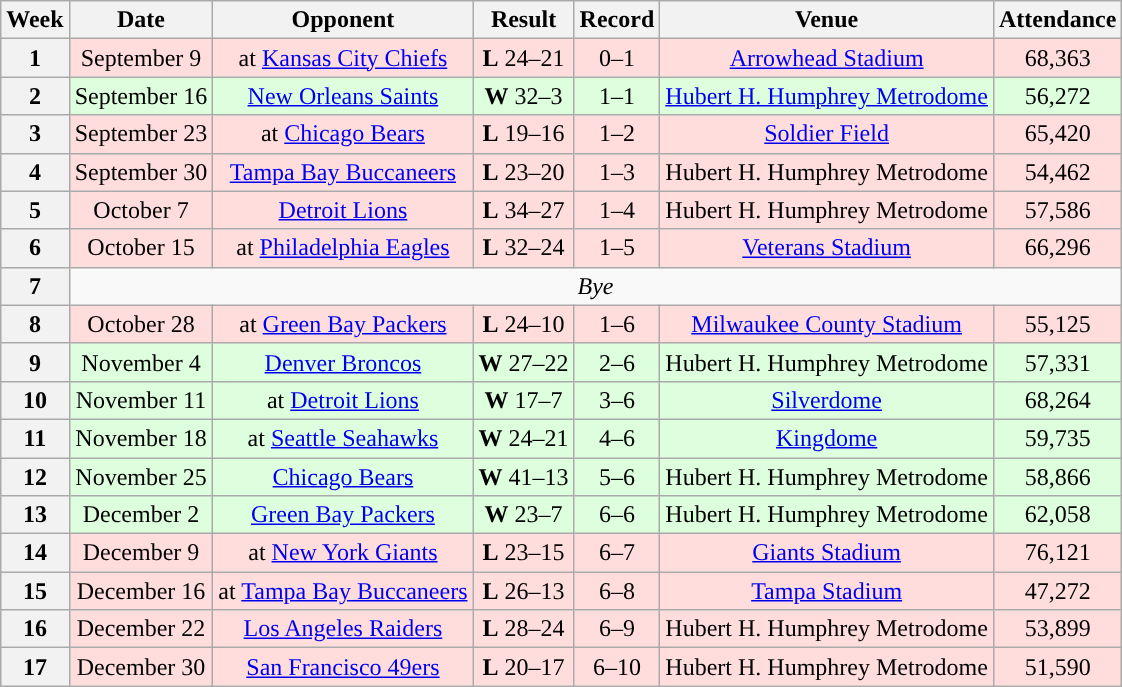<table class="wikitable" style="text-align:center">
<tr>
<th>Week</th>
<th>Date</th>
<th>Opponent</th>
<th>Result</th>
<th>Record</th>
<th>Venue</th>
<th>Attendance</th>
</tr>
<tr style="background:#fdd">
<th>1</th>
<td>September 9</td>
<td>at <a href='#'>Kansas City Chiefs</a></td>
<td><strong>L</strong> 24–21</td>
<td>0–1</td>
<td><a href='#'>Arrowhead Stadium</a></td>
<td>68,363</td>
</tr>
<tr style="background:#dfd">
<th>2</th>
<td>September 16</td>
<td><a href='#'>New Orleans Saints</a></td>
<td><strong>W</strong> 32–3</td>
<td>1–1</td>
<td><a href='#'>Hubert H. Humphrey Metrodome</a></td>
<td>56,272</td>
</tr>
<tr style="background:#fdd">
<th>3</th>
<td>September 23</td>
<td>at <a href='#'>Chicago Bears</a></td>
<td><strong>L</strong> 19–16</td>
<td>1–2</td>
<td><a href='#'>Soldier Field</a></td>
<td>65,420</td>
</tr>
<tr style="background:#fdd">
<th>4</th>
<td>September 30</td>
<td><a href='#'>Tampa Bay Buccaneers</a></td>
<td><strong>L</strong> 23–20 </td>
<td>1–3</td>
<td>Hubert H. Humphrey Metrodome</td>
<td>54,462</td>
</tr>
<tr style="background:#fdd">
<th>5</th>
<td>October 7</td>
<td><a href='#'>Detroit Lions</a></td>
<td><strong>L</strong> 34–27</td>
<td>1–4</td>
<td>Hubert H. Humphrey Metrodome</td>
<td>57,586</td>
</tr>
<tr style="background:#fdd">
<th>6</th>
<td>October 15</td>
<td>at <a href='#'>Philadelphia Eagles</a></td>
<td><strong>L</strong> 32–24</td>
<td>1–5</td>
<td><a href='#'>Veterans Stadium</a></td>
<td>66,296</td>
</tr>
<tr>
<th>7</th>
<td colspan="6"><em>Bye</em></td>
</tr>
<tr style="background:#fdd">
<th>8</th>
<td>October 28</td>
<td>at <a href='#'>Green Bay Packers</a></td>
<td><strong>L</strong> 24–10</td>
<td>1–6</td>
<td><a href='#'>Milwaukee County Stadium</a></td>
<td>55,125</td>
</tr>
<tr style="background:#dfd">
<th>9</th>
<td>November 4</td>
<td><a href='#'>Denver Broncos</a></td>
<td><strong>W</strong> 27–22</td>
<td>2–6</td>
<td>Hubert H. Humphrey Metrodome</td>
<td>57,331</td>
</tr>
<tr style="background:#dfd">
<th>10</th>
<td>November 11</td>
<td>at <a href='#'>Detroit Lions</a></td>
<td><strong>W</strong> 17–7</td>
<td>3–6</td>
<td><a href='#'>Silverdome</a></td>
<td>68,264</td>
</tr>
<tr style="background:#dfd">
<th>11</th>
<td>November 18</td>
<td>at <a href='#'>Seattle Seahawks</a></td>
<td><strong>W</strong> 24–21</td>
<td>4–6</td>
<td><a href='#'>Kingdome</a></td>
<td>59,735</td>
</tr>
<tr style="background:#dfd">
<th>12</th>
<td>November 25</td>
<td><a href='#'>Chicago Bears</a></td>
<td><strong>W</strong> 41–13</td>
<td>5–6</td>
<td>Hubert H. Humphrey Metrodome</td>
<td>58,866</td>
</tr>
<tr style="background:#dfd">
<th>13</th>
<td>December 2</td>
<td><a href='#'>Green Bay Packers</a></td>
<td><strong>W</strong> 23–7</td>
<td>6–6</td>
<td>Hubert H. Humphrey Metrodome</td>
<td>62,058</td>
</tr>
<tr style="background:#fdd">
<th>14</th>
<td>December 9</td>
<td>at <a href='#'>New York Giants</a></td>
<td><strong>L</strong> 23–15</td>
<td>6–7</td>
<td><a href='#'>Giants Stadium</a></td>
<td>76,121</td>
</tr>
<tr style="background:#fdd">
<th>15</th>
<td>December 16</td>
<td>at <a href='#'>Tampa Bay Buccaneers</a></td>
<td><strong>L</strong> 26–13</td>
<td>6–8</td>
<td><a href='#'>Tampa Stadium</a></td>
<td>47,272</td>
</tr>
<tr style="background:#fdd">
<th>16</th>
<td>December 22</td>
<td><a href='#'>Los Angeles Raiders</a></td>
<td><strong>L</strong> 28–24</td>
<td>6–9</td>
<td>Hubert H. Humphrey Metrodome</td>
<td>53,899</td>
</tr>
<tr style="background:#fdd">
<th>17</th>
<td>December 30</td>
<td><a href='#'>San Francisco 49ers</a></td>
<td><strong>L</strong> 20–17</td>
<td>6–10</td>
<td>Hubert H. Humphrey Metrodome</td>
<td>51,590</td>
</tr>
</table>
